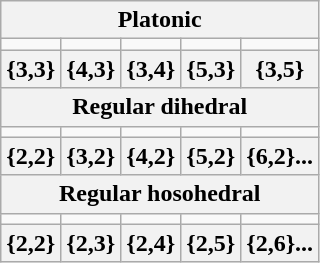<table class="wikitable floatright">
<tr>
<th colspan=5>Platonic</th>
</tr>
<tr>
<td></td>
<td></td>
<td></td>
<td></td>
<td></td>
</tr>
<tr>
<th>{3,3}</th>
<th>{4,3}</th>
<th>{3,4}</th>
<th>{5,3}</th>
<th>{3,5}</th>
</tr>
<tr>
<th colspan=5>Regular dihedral</th>
</tr>
<tr>
<td></td>
<td></td>
<td></td>
<td></td>
<td></td>
</tr>
<tr>
<th>{2,2}</th>
<th>{3,2}</th>
<th>{4,2}</th>
<th>{5,2}</th>
<th>{6,2}...</th>
</tr>
<tr>
<th colspan=5>Regular hosohedral</th>
</tr>
<tr>
<td></td>
<td></td>
<td></td>
<td></td>
<td></td>
</tr>
<tr>
<th>{2,2}</th>
<th>{2,3}</th>
<th>{2,4}</th>
<th>{2,5}</th>
<th>{2,6}...</th>
</tr>
</table>
